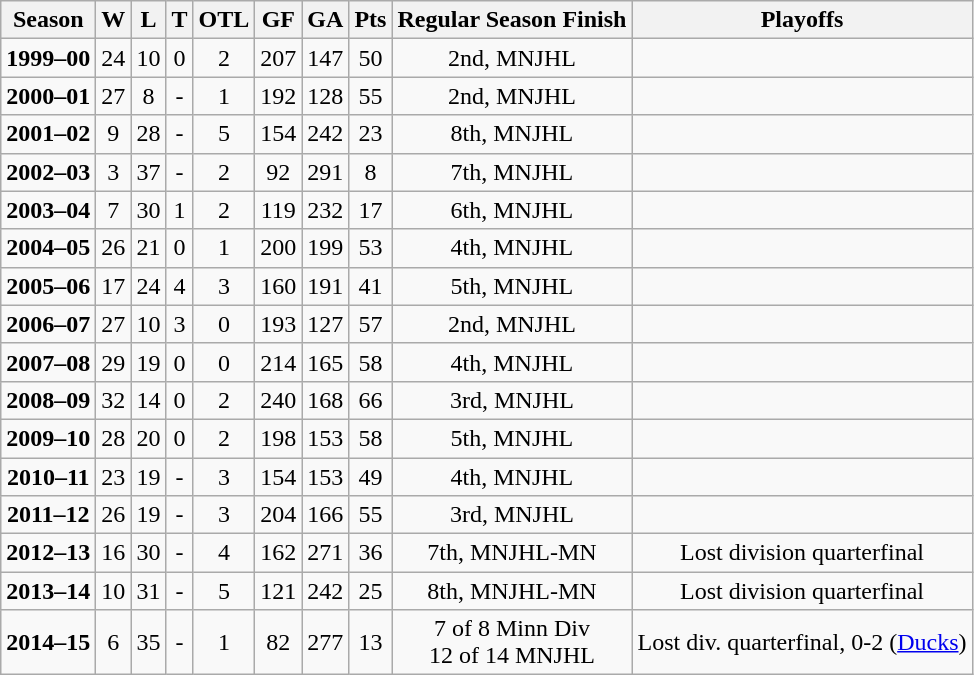<table class="wikitable">
<tr>
<th>Season</th>
<th>W</th>
<th>L</th>
<th>T</th>
<th>OTL</th>
<th>GF</th>
<th>GA</th>
<th>Pts</th>
<th>Regular Season Finish</th>
<th>Playoffs</th>
</tr>
<tr align="center">
<td><strong>1999–00</strong></td>
<td>24</td>
<td>10</td>
<td>0</td>
<td>2</td>
<td>207</td>
<td>147</td>
<td>50</td>
<td>2nd, MNJHL</td>
<td></td>
</tr>
<tr align="center">
<td><strong>2000–01</strong></td>
<td>27</td>
<td>8</td>
<td>-</td>
<td>1</td>
<td>192</td>
<td>128</td>
<td>55</td>
<td>2nd, MNJHL</td>
<td></td>
</tr>
<tr align="center">
<td><strong>2001–02</strong></td>
<td>9</td>
<td>28</td>
<td>-</td>
<td>5</td>
<td>154</td>
<td>242</td>
<td>23</td>
<td>8th, MNJHL</td>
<td></td>
</tr>
<tr align="center">
<td><strong>2002–03</strong></td>
<td>3</td>
<td>37</td>
<td>-</td>
<td>2</td>
<td>92</td>
<td>291</td>
<td>8</td>
<td>7th, MNJHL</td>
<td></td>
</tr>
<tr align="center">
<td><strong>2003–04</strong></td>
<td>7</td>
<td>30</td>
<td>1</td>
<td>2</td>
<td>119</td>
<td>232</td>
<td>17</td>
<td>6th, MNJHL</td>
<td></td>
</tr>
<tr align="center">
<td><strong>2004–05</strong></td>
<td>26</td>
<td>21</td>
<td>0</td>
<td>1</td>
<td>200</td>
<td>199</td>
<td>53</td>
<td>4th, MNJHL</td>
<td></td>
</tr>
<tr align="center">
<td><strong>2005–06</strong></td>
<td>17</td>
<td>24</td>
<td>4</td>
<td>3</td>
<td>160</td>
<td>191</td>
<td>41</td>
<td>5th, MNJHL</td>
<td></td>
</tr>
<tr align="center">
<td><strong>2006–07</strong></td>
<td>27</td>
<td>10</td>
<td>3</td>
<td>0</td>
<td>193</td>
<td>127</td>
<td>57</td>
<td>2nd, MNJHL</td>
<td></td>
</tr>
<tr align="center">
<td><strong>2007–08</strong></td>
<td>29</td>
<td>19</td>
<td>0</td>
<td>0</td>
<td>214</td>
<td>165</td>
<td>58</td>
<td>4th, MNJHL</td>
<td></td>
</tr>
<tr align="center">
<td><strong>2008–09</strong></td>
<td>32</td>
<td>14</td>
<td>0</td>
<td>2</td>
<td>240</td>
<td>168</td>
<td>66</td>
<td>3rd, MNJHL</td>
<td></td>
</tr>
<tr align="center">
<td><strong>2009–10</strong></td>
<td>28</td>
<td>20</td>
<td>0</td>
<td>2</td>
<td>198</td>
<td>153</td>
<td>58</td>
<td>5th, MNJHL</td>
<td></td>
</tr>
<tr align="center">
<td><strong>2010–11</strong></td>
<td>23</td>
<td>19</td>
<td>-</td>
<td>3</td>
<td>154</td>
<td>153</td>
<td>49</td>
<td>4th, MNJHL</td>
<td></td>
</tr>
<tr align="center">
<td><strong>2011–12</strong></td>
<td>26</td>
<td>19</td>
<td>-</td>
<td>3</td>
<td>204</td>
<td>166</td>
<td>55</td>
<td>3rd, MNJHL</td>
<td></td>
</tr>
<tr align="center">
<td><strong>2012–13</strong></td>
<td>16</td>
<td>30</td>
<td>-</td>
<td>4</td>
<td>162</td>
<td>271</td>
<td>36</td>
<td>7th, MNJHL-MN</td>
<td>Lost division quarterfinal</td>
</tr>
<tr align="center">
<td><strong>2013–14</strong></td>
<td>10</td>
<td>31</td>
<td>-</td>
<td>5</td>
<td>121</td>
<td>242</td>
<td>25</td>
<td>8th, MNJHL-MN</td>
<td>Lost division quarterfinal</td>
</tr>
<tr align="center">
<td><strong>2014–15</strong></td>
<td>6</td>
<td>35</td>
<td>-</td>
<td>1</td>
<td>82</td>
<td>277</td>
<td>13</td>
<td>7 of 8 Minn Div<br>12 of 14 MNJHL</td>
<td>Lost div. quarterfinal, 0-2 (<a href='#'>Ducks</a>)</td>
</tr>
</table>
